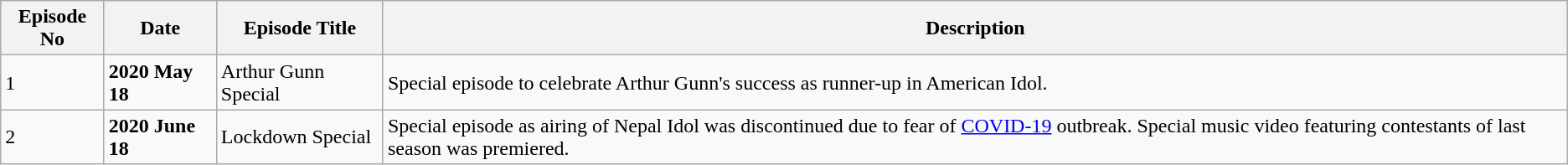<table class="wikitable">
<tr>
<th>Episode No</th>
<th>Date</th>
<th>Episode Title</th>
<th>Description</th>
</tr>
<tr>
<td>1</td>
<td><strong>2020 May 18</strong></td>
<td>Arthur Gunn Special</td>
<td>Special episode to celebrate Arthur Gunn's success as runner-up in American Idol.</td>
</tr>
<tr>
<td>2</td>
<td><strong>2020 June 18</strong></td>
<td>Lockdown Special</td>
<td>Special episode as airing of Nepal Idol was discontinued due to fear of <a href='#'>COVID-19</a> outbreak. Special music video featuring contestants of last season was premiered.</td>
</tr>
</table>
